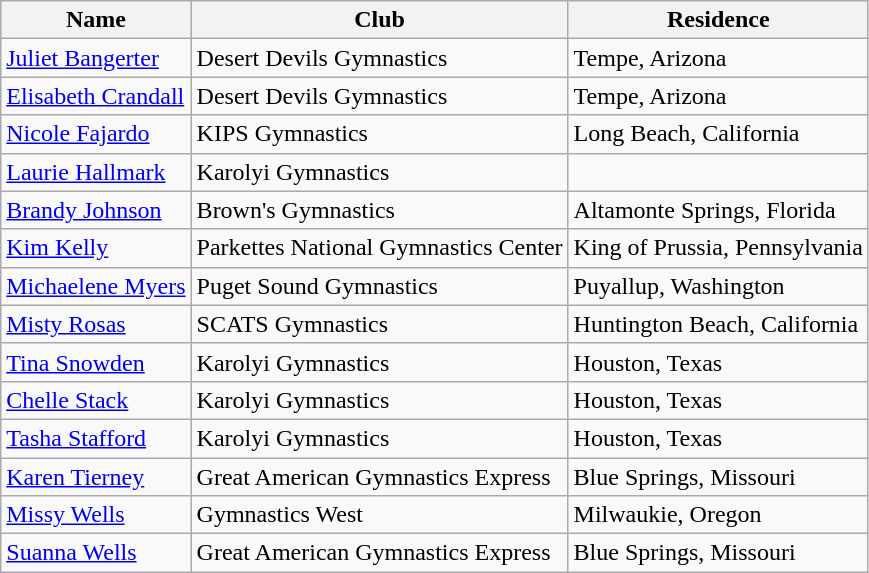<table class="wikitable">
<tr>
<th>Name</th>
<th>Club</th>
<th>Residence</th>
</tr>
<tr>
<td><a href='#'>Juliet Bangerter</a></td>
<td>Desert Devils Gymnastics</td>
<td>Tempe, Arizona</td>
</tr>
<tr>
<td><a href='#'>Elisabeth Crandall</a></td>
<td>Desert Devils Gymnastics</td>
<td>Tempe, Arizona</td>
</tr>
<tr>
<td><a href='#'>Nicole Fajardo</a></td>
<td>KIPS Gymnastics</td>
<td>Long Beach, California</td>
</tr>
<tr>
<td><a href='#'>Laurie Hallmark</a></td>
<td>Karolyi Gymnastics</td>
<td></td>
</tr>
<tr>
<td><a href='#'>Brandy Johnson</a></td>
<td>Brown's Gymnastics</td>
<td>Altamonte Springs, Florida</td>
</tr>
<tr>
<td><a href='#'>Kim Kelly</a></td>
<td>Parkettes National Gymnastics Center</td>
<td>King of Prussia, Pennsylvania</td>
</tr>
<tr>
<td><a href='#'>Michaelene Myers</a></td>
<td>Puget Sound Gymnastics</td>
<td>Puyallup, Washington</td>
</tr>
<tr>
<td><a href='#'>Misty Rosas</a></td>
<td>SCATS Gymnastics</td>
<td>Huntington Beach, California</td>
</tr>
<tr>
<td><a href='#'>Tina Snowden</a></td>
<td>Karolyi Gymnastics</td>
<td>Houston, Texas</td>
</tr>
<tr>
<td><a href='#'>Chelle Stack</a></td>
<td>Karolyi Gymnastics</td>
<td>Houston, Texas</td>
</tr>
<tr>
<td><a href='#'>Tasha Stafford</a></td>
<td>Karolyi Gymnastics</td>
<td>Houston, Texas</td>
</tr>
<tr>
<td><a href='#'>Karen Tierney</a></td>
<td>Great American Gymnastics Express</td>
<td>Blue Springs, Missouri</td>
</tr>
<tr>
<td><a href='#'>Missy Wells</a></td>
<td>Gymnastics West</td>
<td>Milwaukie, Oregon</td>
</tr>
<tr>
<td><a href='#'>Suanna Wells</a></td>
<td>Great American Gymnastics Express</td>
<td>Blue Springs, Missouri</td>
</tr>
</table>
